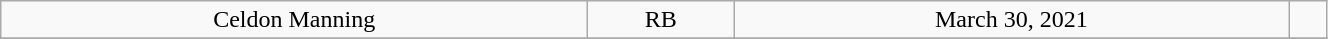<table class="wikitable" style="width: 70%;text-align: center;">
<tr align="center">
<td>Celdon Manning</td>
<td>RB</td>
<td>March 30, 2021</td>
<td></td>
</tr>
<tr>
</tr>
</table>
